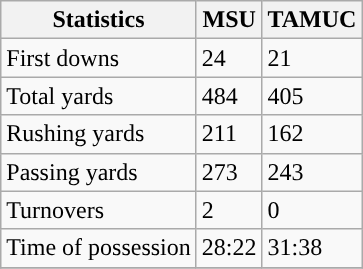<table class="wikitable" style="float: left;">
<tr>
<th>Statistics</th>
<th>MSU</th>
<th>TAMUC</th>
</tr>
<tr>
<td>First downs</td>
<td>24</td>
<td>21</td>
</tr>
<tr>
<td>Total yards</td>
<td>484</td>
<td>405</td>
</tr>
<tr>
<td>Rushing yards</td>
<td>211</td>
<td>162</td>
</tr>
<tr>
<td>Passing yards</td>
<td>273</td>
<td>243</td>
</tr>
<tr>
<td>Turnovers</td>
<td>2</td>
<td>0</td>
</tr>
<tr>
<td>Time of possession</td>
<td>28:22</td>
<td>31:38</td>
</tr>
<tr>
</tr>
</table>
